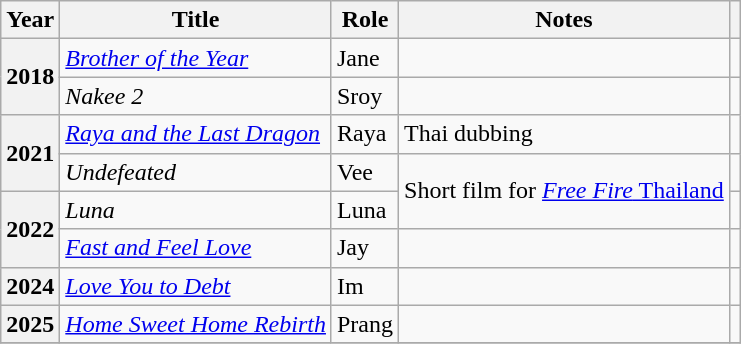<table class="wikitable sortable plainrowheaders">
<tr>
<th scope=col>Year</th>
<th scope=col>Title</th>
<th scope=col>Role</th>
<th scope=col class="unsortable">Notes</th>
<th scope=col class="unsortable"></th>
</tr>
<tr>
<th scope="row" rowspan="2">2018</th>
<td><em><a href='#'>Brother of the Year</a></em></td>
<td>Jane</td>
<td></td>
<td style="text-align:center;"></td>
</tr>
<tr>
<td><em>Nakee 2</em></td>
<td>Sroy</td>
<td></td>
<td style="text-align:center;"></td>
</tr>
<tr>
<th scope="row" rowspan="2">2021</th>
<td><em><a href='#'>Raya and the Last Dragon</a></em></td>
<td>Raya</td>
<td>Thai dubbing</td>
<td style="text-align:center;"></td>
</tr>
<tr>
<td><em>Undefeated</em></td>
<td>Vee</td>
<td rowspan="2">Short film for <a href='#'><em>Free Fire</em> Thailand</a></td>
<td style="text-align:center;"></td>
</tr>
<tr>
<th scope="row" rowspan="2">2022</th>
<td><em>Luna</em></td>
<td>Luna</td>
<td style="text-align:center;"></td>
</tr>
<tr>
<td><em><a href='#'>Fast and Feel Love</a></em></td>
<td>Jay</td>
<td></td>
<td style="text-align:center;"></td>
</tr>
<tr>
<th scope="row" rowspan="1">2024</th>
<td><em><a href='#'>Love You to Debt</a></em></td>
<td>Im</td>
<td></td>
<td style="text-align:center;"></td>
</tr>
<tr>
<th scope="row" rowspan="1">2025</th>
<td><em><a href='#'>Home Sweet Home Rebirth</a></em></td>
<td>Prang</td>
<td></td>
<td style="text-align:center;"></td>
</tr>
<tr>
</tr>
</table>
